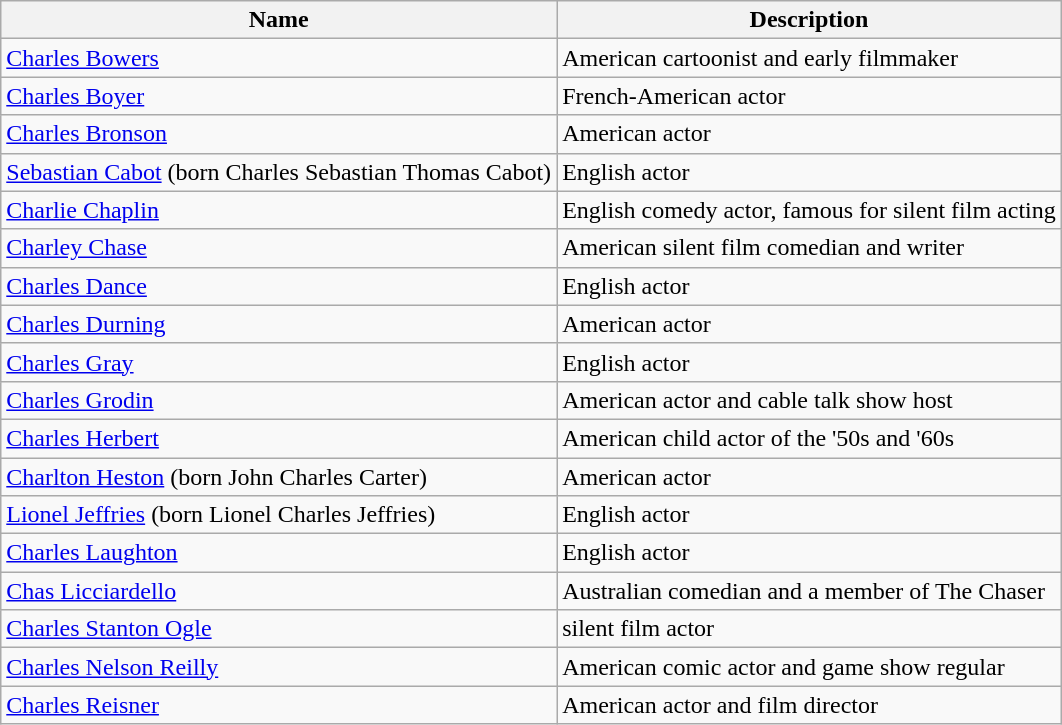<table class="wikitable sortable">
<tr>
<th>Name</th>
<th>Description</th>
</tr>
<tr>
<td><a href='#'>Charles Bowers</a></td>
<td>American cartoonist and early filmmaker</td>
</tr>
<tr>
<td><a href='#'>Charles Boyer</a></td>
<td>French-American actor</td>
</tr>
<tr>
<td><a href='#'>Charles Bronson</a></td>
<td>American actor</td>
</tr>
<tr>
<td><a href='#'>Sebastian Cabot</a> (born Charles Sebastian Thomas Cabot)</td>
<td>English actor</td>
</tr>
<tr>
<td><a href='#'>Charlie Chaplin</a></td>
<td>English comedy actor, famous for silent film acting</td>
</tr>
<tr>
<td><a href='#'>Charley Chase</a></td>
<td>American silent film comedian and writer</td>
</tr>
<tr>
<td><a href='#'>Charles Dance</a></td>
<td>English actor</td>
</tr>
<tr>
<td><a href='#'>Charles Durning</a></td>
<td>American actor</td>
</tr>
<tr>
<td><a href='#'>Charles Gray</a></td>
<td>English actor</td>
</tr>
<tr>
<td><a href='#'>Charles Grodin</a></td>
<td>American actor and cable talk show host</td>
</tr>
<tr>
<td><a href='#'>Charles Herbert</a></td>
<td>American child actor of the '50s and '60s</td>
</tr>
<tr>
<td><a href='#'>Charlton Heston</a> (born John Charles Carter)</td>
<td>American actor</td>
</tr>
<tr>
<td><a href='#'>Lionel Jeffries</a> (born Lionel Charles Jeffries)</td>
<td>English actor</td>
</tr>
<tr>
<td><a href='#'>Charles Laughton</a></td>
<td>English actor</td>
</tr>
<tr>
<td><a href='#'>Chas Licciardello</a></td>
<td>Australian comedian and a member of The Chaser</td>
</tr>
<tr>
<td><a href='#'>Charles Stanton Ogle</a></td>
<td>silent film actor</td>
</tr>
<tr>
<td><a href='#'>Charles Nelson Reilly</a></td>
<td>American comic actor and game show regular</td>
</tr>
<tr>
<td><a href='#'>Charles Reisner</a></td>
<td>American actor and film director</td>
</tr>
</table>
